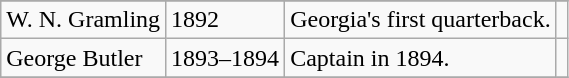<table class="wikitable sortable" style="text-align:left;">
<tr>
</tr>
<tr>
<td>W. N. Gramling</td>
<td>1892</td>
<td>Georgia's first quarterback.</td>
<td></td>
</tr>
<tr>
<td>George Butler</td>
<td>1893–1894</td>
<td>Captain in 1894.</td>
<td></td>
</tr>
<tr>
</tr>
</table>
